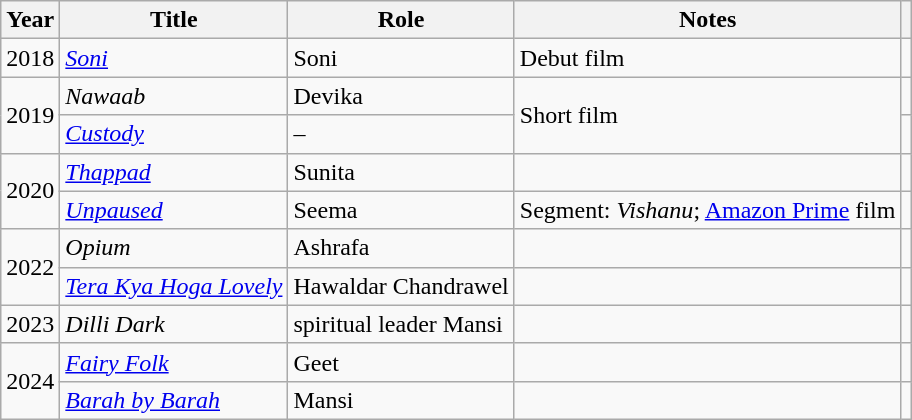<table class="wikitable sortable plainrowheaders">
<tr>
<th scope="col">Year</th>
<th scope="col">Title</th>
<th scope="col">Role</th>
<th scope="col">Notes</th>
<th scope="col"></th>
</tr>
<tr>
<td>2018</td>
<td><em><a href='#'>Soni</a></em></td>
<td>Soni</td>
<td>Debut film</td>
<td></td>
</tr>
<tr>
<td rowspan="2">2019</td>
<td><em>Nawaab</em></td>
<td>Devika</td>
<td rowspan="2">Short film</td>
<td></td>
</tr>
<tr>
<td><em><a href='#'>Custody</a></em></td>
<td>–</td>
<td></td>
</tr>
<tr>
<td rowspan="2">2020</td>
<td><em><a href='#'>Thappad</a></em></td>
<td>Sunita</td>
<td></td>
<td></td>
</tr>
<tr>
<td><em><a href='#'>Unpaused</a></em></td>
<td>Seema</td>
<td>Segment: <em>Vishanu</em>; <a href='#'>Amazon Prime</a> film</td>
<td></td>
</tr>
<tr>
<td rowspan="2">2022</td>
<td><em>Opium</em></td>
<td>Ashrafa</td>
<td></td>
<td></td>
</tr>
<tr>
<td><em><a href='#'>Tera Kya Hoga Lovely</a></em></td>
<td>Hawaldar Chandrawel</td>
<td></td>
<td></td>
</tr>
<tr>
<td>2023</td>
<td><em>Dilli Dark</em></td>
<td>spiritual leader Mansi</td>
<td></td>
<td></td>
</tr>
<tr>
<td rowspan="2">2024</td>
<td><em><a href='#'>Fairy Folk</a></em></td>
<td>Geet</td>
<td></td>
<td></td>
</tr>
<tr>
<td><em><a href='#'>Barah by Barah</a></em></td>
<td>Mansi</td>
<td></td>
<td></td>
</tr>
</table>
